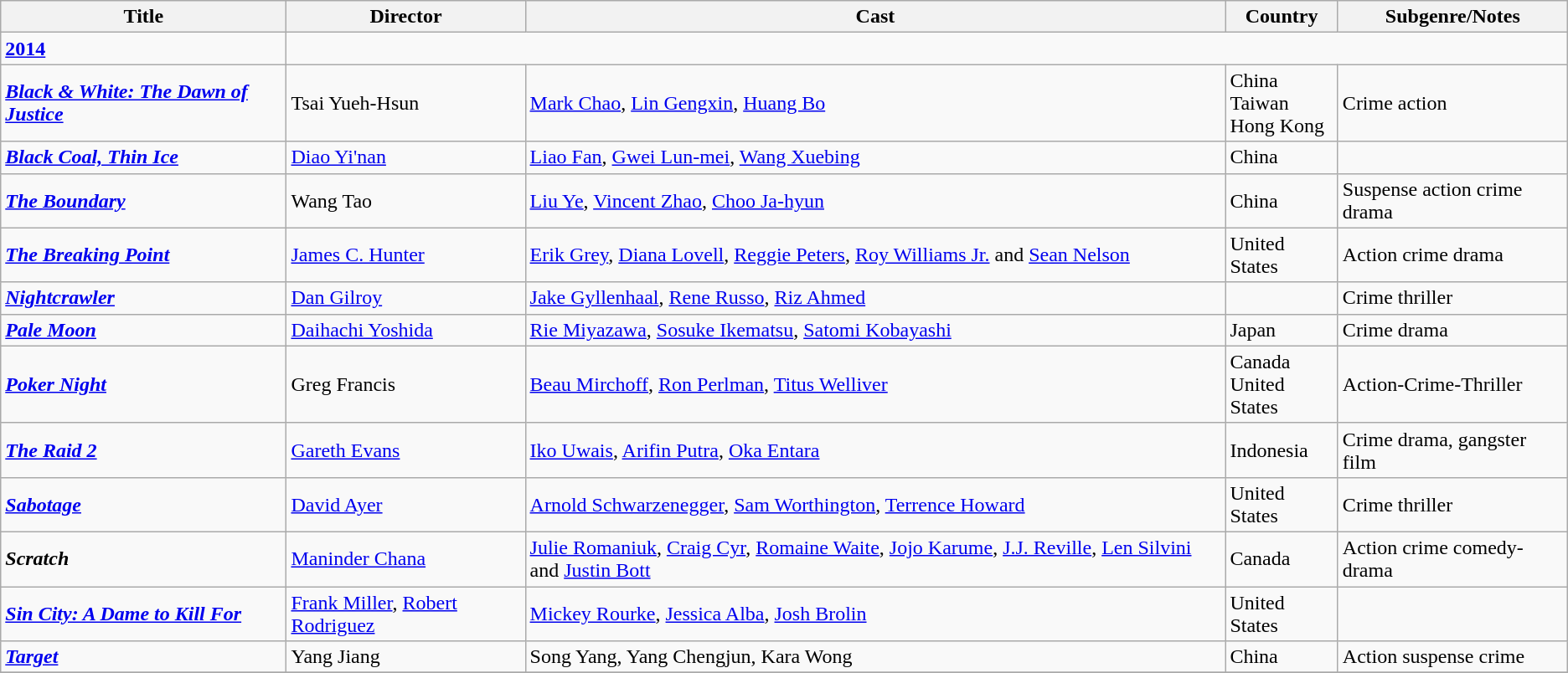<table class="wikitable">
<tr>
<th>Title</th>
<th>Director</th>
<th>Cast</th>
<th>Country</th>
<th>Subgenre/Notes</th>
</tr>
<tr>
<td><strong><a href='#'>2014</a></strong></td>
</tr>
<tr>
<td><strong><em><a href='#'>Black & White: The Dawn of Justice</a></em></strong></td>
<td>Tsai Yueh-Hsun</td>
<td><a href='#'>Mark Chao</a>, <a href='#'>Lin Gengxin</a>, <a href='#'>Huang Bo</a></td>
<td>China<br>Taiwan<br>Hong Kong</td>
<td>Crime action</td>
</tr>
<tr>
<td><strong><em><a href='#'>Black Coal, Thin Ice</a></em></strong></td>
<td><a href='#'>Diao Yi'nan</a></td>
<td><a href='#'>Liao Fan</a>, <a href='#'>Gwei Lun-mei</a>, <a href='#'>Wang Xuebing</a></td>
<td>China</td>
<td></td>
</tr>
<tr>
<td><strong><em><a href='#'>The Boundary</a></em></strong></td>
<td>Wang Tao</td>
<td><a href='#'>Liu Ye</a>, <a href='#'>Vincent Zhao</a>, <a href='#'>Choo Ja-hyun</a></td>
<td>China</td>
<td>Suspense action crime drama</td>
</tr>
<tr>
<td><strong><em><a href='#'>The Breaking Point</a></em></strong></td>
<td><a href='#'>James C. Hunter</a></td>
<td><a href='#'>Erik Grey</a>, <a href='#'>Diana Lovell</a>, <a href='#'>Reggie Peters</a>, <a href='#'>Roy Williams Jr.</a> and <a href='#'>Sean Nelson</a></td>
<td>United States</td>
<td>Action crime drama</td>
</tr>
<tr>
<td><strong><em><a href='#'>Nightcrawler</a></em></strong></td>
<td><a href='#'>Dan Gilroy</a></td>
<td><a href='#'>Jake Gyllenhaal</a>, <a href='#'>Rene Russo</a>, <a href='#'>Riz Ahmed</a></td>
<td></td>
<td>Crime thriller</td>
</tr>
<tr>
<td><strong><em><a href='#'>Pale Moon</a></em></strong></td>
<td><a href='#'>Daihachi Yoshida</a></td>
<td><a href='#'>Rie Miyazawa</a>, <a href='#'>Sosuke Ikematsu</a>, <a href='#'>Satomi Kobayashi</a></td>
<td>Japan</td>
<td>Crime drama</td>
</tr>
<tr>
<td><strong><em><a href='#'>Poker Night</a></em></strong></td>
<td>Greg Francis</td>
<td><a href='#'>Beau Mirchoff</a>, <a href='#'>Ron Perlman</a>, <a href='#'>Titus Welliver</a></td>
<td>Canada<br>United States</td>
<td>Action-Crime-Thriller</td>
</tr>
<tr>
<td><strong><em><a href='#'>The Raid 2</a></em></strong></td>
<td><a href='#'>Gareth Evans</a></td>
<td><a href='#'>Iko Uwais</a>, <a href='#'>Arifin Putra</a>, <a href='#'>Oka Entara</a></td>
<td>Indonesia</td>
<td>Crime drama, gangster film</td>
</tr>
<tr>
<td><strong><em><a href='#'>Sabotage</a></em></strong></td>
<td><a href='#'>David Ayer</a></td>
<td><a href='#'>Arnold Schwarzenegger</a>, <a href='#'>Sam Worthington</a>, <a href='#'>Terrence Howard</a></td>
<td>United States</td>
<td>Crime thriller</td>
</tr>
<tr>
<td><strong><em>Scratch</em></strong></td>
<td><a href='#'>Maninder Chana</a></td>
<td><a href='#'>Julie Romaniuk</a>, <a href='#'>Craig Cyr</a>, <a href='#'>Romaine Waite</a>, <a href='#'>Jojo Karume</a>, <a href='#'>J.J. Reville</a>, <a href='#'>Len Silvini</a> and <a href='#'>Justin Bott</a></td>
<td>Canada</td>
<td>Action crime comedy-drama</td>
</tr>
<tr>
<td><strong><em><a href='#'>Sin City: A Dame to Kill For</a></em></strong></td>
<td><a href='#'>Frank Miller</a>, <a href='#'>Robert Rodriguez</a></td>
<td><a href='#'>Mickey Rourke</a>, <a href='#'>Jessica Alba</a>, <a href='#'>Josh Brolin</a></td>
<td>United States</td>
<td></td>
</tr>
<tr>
<td><strong><em><a href='#'>Target</a></em></strong></td>
<td>Yang Jiang</td>
<td>Song Yang, Yang Chengjun, Kara Wong</td>
<td>China</td>
<td>Action suspense crime</td>
</tr>
<tr>
</tr>
</table>
